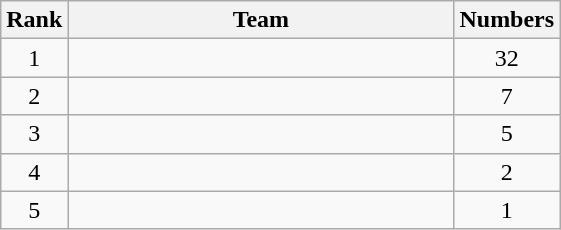<table class="wikitable sortable">
<tr>
<th width=25>Rank</th>
<th width=250>Team</th>
<th width=50>Numbers</th>
</tr>
<tr>
<td align=center>1</td>
<td style="text-align:left;"></td>
<td align=center>32</td>
</tr>
<tr>
<td align=center>2</td>
<td style="text-align:left;"></td>
<td align=center>7</td>
</tr>
<tr>
<td align=center>3</td>
<td style="text-align:left;"></td>
<td align=center>5</td>
</tr>
<tr>
<td align=center>4</td>
<td style="text-align:left;"></td>
<td align=center>2</td>
</tr>
<tr>
<td align=center>5</td>
<td style="text-align:left;"></td>
<td align=center>1</td>
</tr>
</table>
